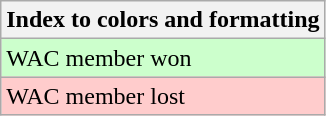<table class="wikitable">
<tr>
<th>Index to colors and formatting</th>
</tr>
<tr style="background:#cfc;">
<td>WAC member won</td>
</tr>
<tr style="background:#fcc;">
<td>WAC member lost</td>
</tr>
</table>
